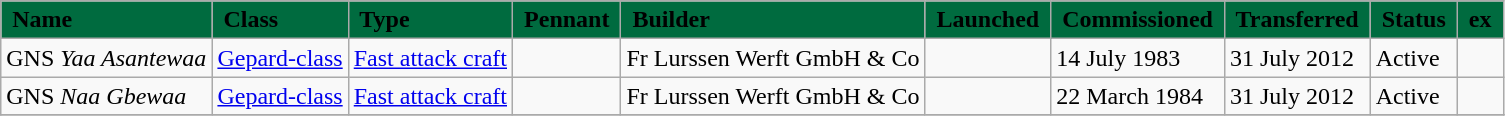<table class="wikitable">
<tr ---- bgcolor=#006b3f>
<td><strong><span> Name </span></strong></td>
<td><strong><span> Class </span></strong></td>
<td><strong><span> Type </span></strong></td>
<td><strong><span> Pennant </span></strong></td>
<td><strong><span> Builder </span></strong></td>
<td><strong><span> Launched </span></strong></td>
<td><strong><span> Commissioned </span></strong></td>
<td><strong><span> Transferred </span></strong></td>
<td><strong><span> Status </span></strong></td>
<td><strong><span> ex </span></strong></td>
</tr>
<tr>
<td>GNS <em>Yaa Asantewaa</em></td>
<td><a href='#'>Gepard-class</a></td>
<td><a href='#'>Fast attack craft</a></td>
<td></td>
<td>Fr Lurssen Werft GmbH & Co</td>
<td></td>
<td>14 July 1983</td>
<td>31 July 2012</td>
<td>Active</td>
<td></td>
</tr>
<tr>
<td>GNS <em>Naa Gbewaa</em></td>
<td><a href='#'>Gepard-class</a></td>
<td><a href='#'>Fast attack craft</a></td>
<td></td>
<td>Fr Lurssen Werft GmbH & Co</td>
<td></td>
<td>22 March 1984</td>
<td>31 July 2012</td>
<td>Active</td>
<td></td>
</tr>
<tr>
</tr>
</table>
